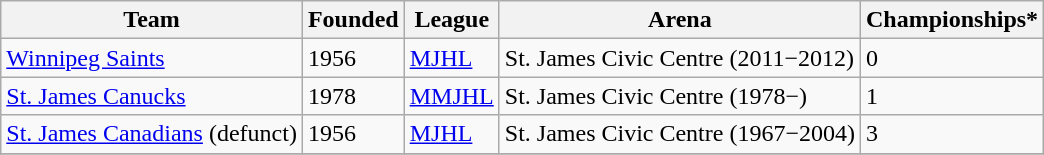<table class="wikitable">
<tr>
<th>Team</th>
<th>Founded</th>
<th>League</th>
<th>Arena</th>
<th>Championships*</th>
</tr>
<tr>
<td><a href='#'>Winnipeg Saints</a></td>
<td>1956</td>
<td><a href='#'>MJHL</a></td>
<td>St. James Civic Centre (2011−2012)</td>
<td>0</td>
</tr>
<tr>
<td><a href='#'>St. James Canucks</a></td>
<td>1978</td>
<td><a href='#'>MMJHL</a></td>
<td>St. James Civic Centre (1978−)</td>
<td>1</td>
</tr>
<tr>
<td><a href='#'>St. James Canadians</a> (defunct)</td>
<td>1956</td>
<td><a href='#'>MJHL</a></td>
<td>St. James Civic Centre (1967−2004)</td>
<td>3</td>
</tr>
<tr>
</tr>
</table>
